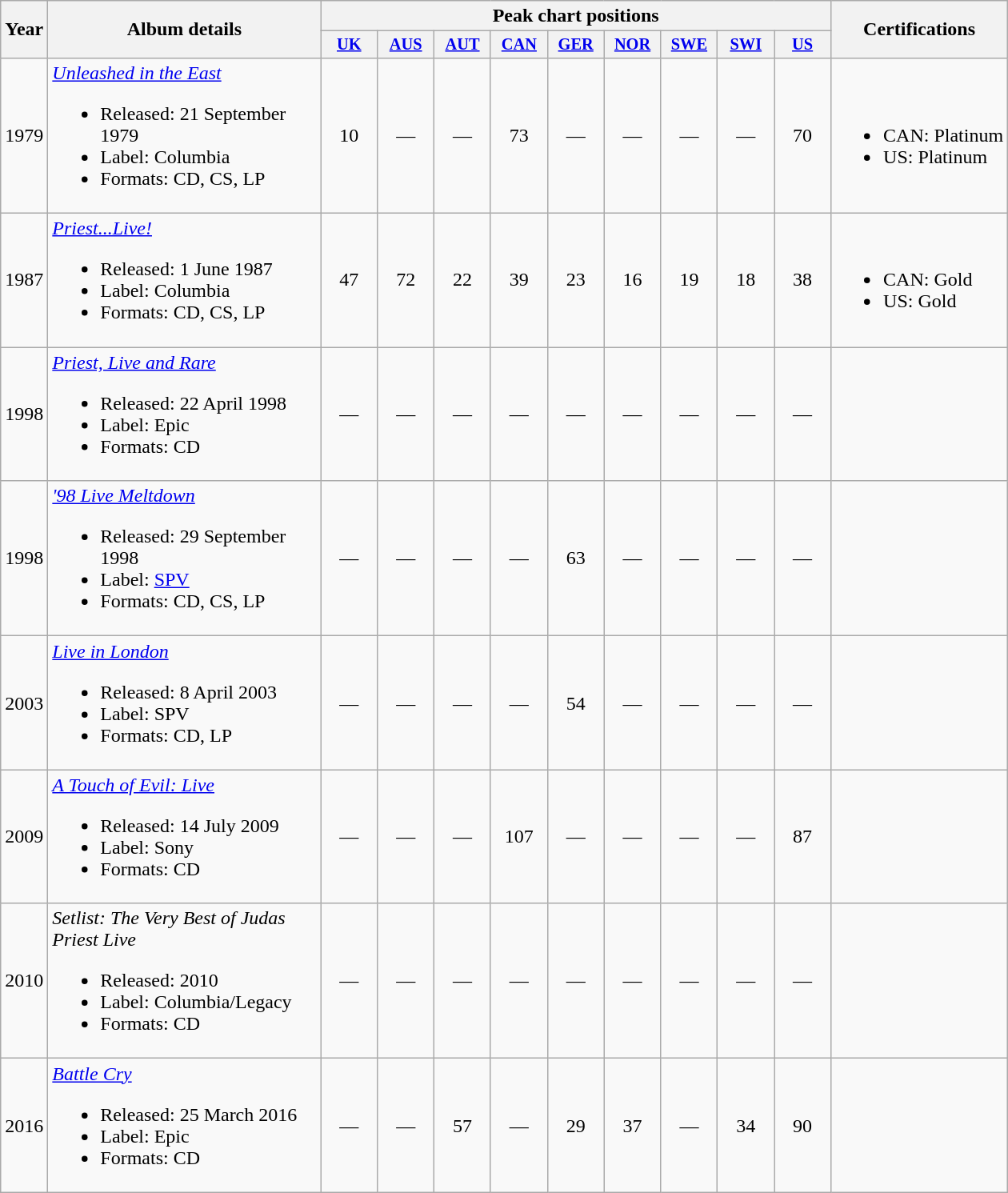<table class="wikitable" border="1">
<tr>
<th scope="col" rowspan="2">Year</th>
<th scope="col" rowspan="2" width="220">Album details</th>
<th scope="col" colspan="9">Peak chart positions</th>
<th scope="col" rowspan="2">Certifications</th>
</tr>
<tr>
<th scope="col" style="width:3em;font-size:85%;"><a href='#'>UK</a><br></th>
<th scope="col" style="width:3em;font-size:85%;"><a href='#'>AUS</a><br></th>
<th scope="col" style="width:3em;font-size:85%;"><a href='#'>AUT</a><br></th>
<th scope="col" style="width:3em;font-size:85%;"><a href='#'>CAN</a><br></th>
<th scope="col" style="width:3em;font-size:85%;"><a href='#'>GER</a><br></th>
<th scope="col" style="width:3em;font-size:85%;"><a href='#'>NOR</a><br></th>
<th scope="col" style="width:3em;font-size:85%;"><a href='#'>SWE</a><br></th>
<th scope="col" style="width:3em;font-size:85%;"><a href='#'>SWI</a><br></th>
<th scope="col" style="width:3em;font-size:85%;"><a href='#'>US</a><br></th>
</tr>
<tr>
<td>1979</td>
<td align="left"><em><a href='#'>Unleashed in the East</a></em><br><ul><li>Released: 21 September 1979</li><li>Label: Columbia</li><li>Formats: CD, CS, LP</li></ul></td>
<td align="center">10</td>
<td align="center">—</td>
<td align="center">—</td>
<td align="center">73</td>
<td align="center">—</td>
<td align="center">—</td>
<td align="center">—</td>
<td align="center">—</td>
<td align="center">70</td>
<td><br><ul><li>CAN: Platinum</li><li>US: Platinum</li></ul></td>
</tr>
<tr>
<td>1987</td>
<td align="left"><em><a href='#'>Priest...Live!</a></em><br><ul><li>Released: 1 June 1987</li><li>Label: Columbia</li><li>Formats: CD, CS, LP</li></ul></td>
<td align="center">47</td>
<td align="center">72</td>
<td align="center">22</td>
<td align="center">39</td>
<td align="center">23</td>
<td align="center">16</td>
<td align="center">19</td>
<td align="center">18</td>
<td align="center">38</td>
<td><br><ul><li>CAN: Gold</li><li>US: Gold</li></ul></td>
</tr>
<tr>
<td>1998</td>
<td align="left"><em><a href='#'>Priest, Live and Rare</a></em><br><ul><li>Released: 22 April 1998</li><li>Label: Epic</li><li>Formats: CD</li></ul></td>
<td align="center">—</td>
<td align="center">—</td>
<td align="center">—</td>
<td align="center">—</td>
<td align="center">—</td>
<td align="center">—</td>
<td align="center">—</td>
<td align="center">—</td>
<td align="center">—</td>
<td></td>
</tr>
<tr>
<td>1998</td>
<td align="left"><em><a href='#'>'98 Live Meltdown</a></em><br><ul><li>Released: 29 September 1998</li><li>Label: <a href='#'>SPV</a></li><li>Formats: CD, CS, LP</li></ul></td>
<td align="center">—</td>
<td align="center">—</td>
<td align="center">—</td>
<td align="center">—</td>
<td align="center">63</td>
<td align="center">—</td>
<td align="center">—</td>
<td align="center">—</td>
<td align="center">—</td>
<td></td>
</tr>
<tr>
<td>2003</td>
<td align="left"><em><a href='#'>Live in London</a></em><br><ul><li>Released: 8 April 2003</li><li>Label: SPV</li><li>Formats: CD, LP</li></ul></td>
<td align="center">—</td>
<td align="center">—</td>
<td align="center">—</td>
<td align="center">—</td>
<td align="center">54</td>
<td align="center">—</td>
<td align="center">—</td>
<td align="center">—</td>
<td align="center">—</td>
<td></td>
</tr>
<tr>
<td>2009</td>
<td align="left"><em><a href='#'>A Touch of Evil: Live</a></em><br><ul><li>Released: 14 July 2009</li><li>Label: Sony</li><li>Formats: CD</li></ul></td>
<td align="center">—</td>
<td align="center">—</td>
<td align="center">—</td>
<td align="center">107</td>
<td align="center">—</td>
<td align="center">—</td>
<td align="center">—</td>
<td align="center">—</td>
<td align="center">87</td>
<td></td>
</tr>
<tr>
<td>2010</td>
<td align="left"><em>Setlist: The Very Best of Judas Priest Live</em><br><ul><li>Released: 2010</li><li>Label: Columbia/Legacy</li><li>Formats: CD</li></ul></td>
<td align="center">—</td>
<td align="center">—</td>
<td align="center">—</td>
<td align="center">—</td>
<td align="center">—</td>
<td align="center">—</td>
<td align="center">—</td>
<td align="center">—</td>
<td align="center">—</td>
<td></td>
</tr>
<tr>
<td>2016</td>
<td align="left"><em><a href='#'>Battle Cry</a></em><br><ul><li>Released: 25 March 2016</li><li>Label: Epic</li><li>Formats: CD</li></ul></td>
<td align="center">—</td>
<td align="center">—</td>
<td align="center">57</td>
<td align="center">—</td>
<td align="center">29</td>
<td align="center">37</td>
<td align="center">—</td>
<td align="center">34</td>
<td align="center">90</td>
<td></td>
</tr>
</table>
